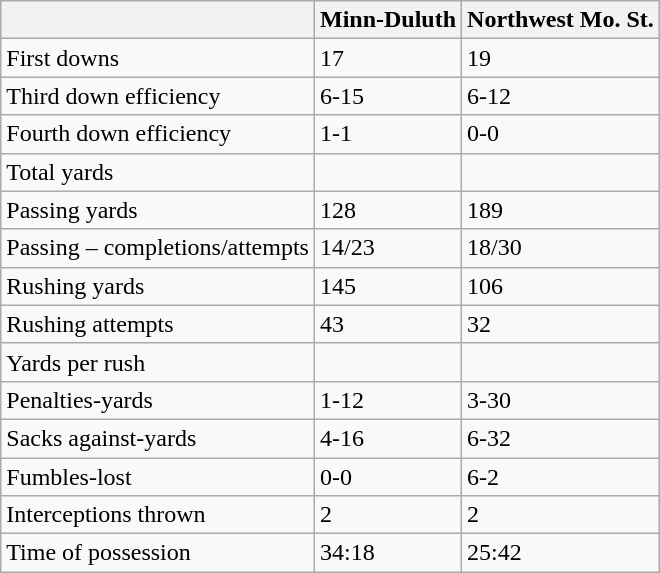<table class="wikitable">
<tr>
<th> </th>
<th><strong>Minn-Duluth</strong></th>
<th><strong>Northwest Mo. St.</strong></th>
</tr>
<tr>
<td>First downs</td>
<td>17</td>
<td>19</td>
</tr>
<tr>
<td>Third down efficiency</td>
<td>6-15</td>
<td>6-12</td>
</tr>
<tr>
<td>Fourth down efficiency</td>
<td>1-1</td>
<td>0-0</td>
</tr>
<tr>
<td>Total yards</td>
<td></td>
<td></td>
</tr>
<tr>
<td>Passing yards</td>
<td>128</td>
<td>189</td>
</tr>
<tr>
<td>Passing – completions/attempts</td>
<td>14/23</td>
<td>18/30</td>
</tr>
<tr>
<td>Rushing yards</td>
<td>145</td>
<td>106</td>
</tr>
<tr>
<td>Rushing attempts</td>
<td>43</td>
<td>32</td>
</tr>
<tr>
<td>Yards per rush</td>
<td></td>
<td></td>
</tr>
<tr>
<td>Penalties-yards</td>
<td>1-12</td>
<td>3-30</td>
</tr>
<tr>
<td>Sacks against-yards</td>
<td>4-16</td>
<td>6-32</td>
</tr>
<tr>
<td>Fumbles-lost</td>
<td>0-0</td>
<td>6-2</td>
</tr>
<tr>
<td>Interceptions thrown</td>
<td>2</td>
<td>2</td>
</tr>
<tr>
<td>Time of possession</td>
<td>34:18</td>
<td>25:42</td>
</tr>
</table>
